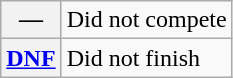<table class="wikitable">
<tr>
<th scope="row">—</th>
<td>Did not compete</td>
</tr>
<tr>
<th scope="row"><a href='#'>DNF</a></th>
<td>Did not finish</td>
</tr>
</table>
